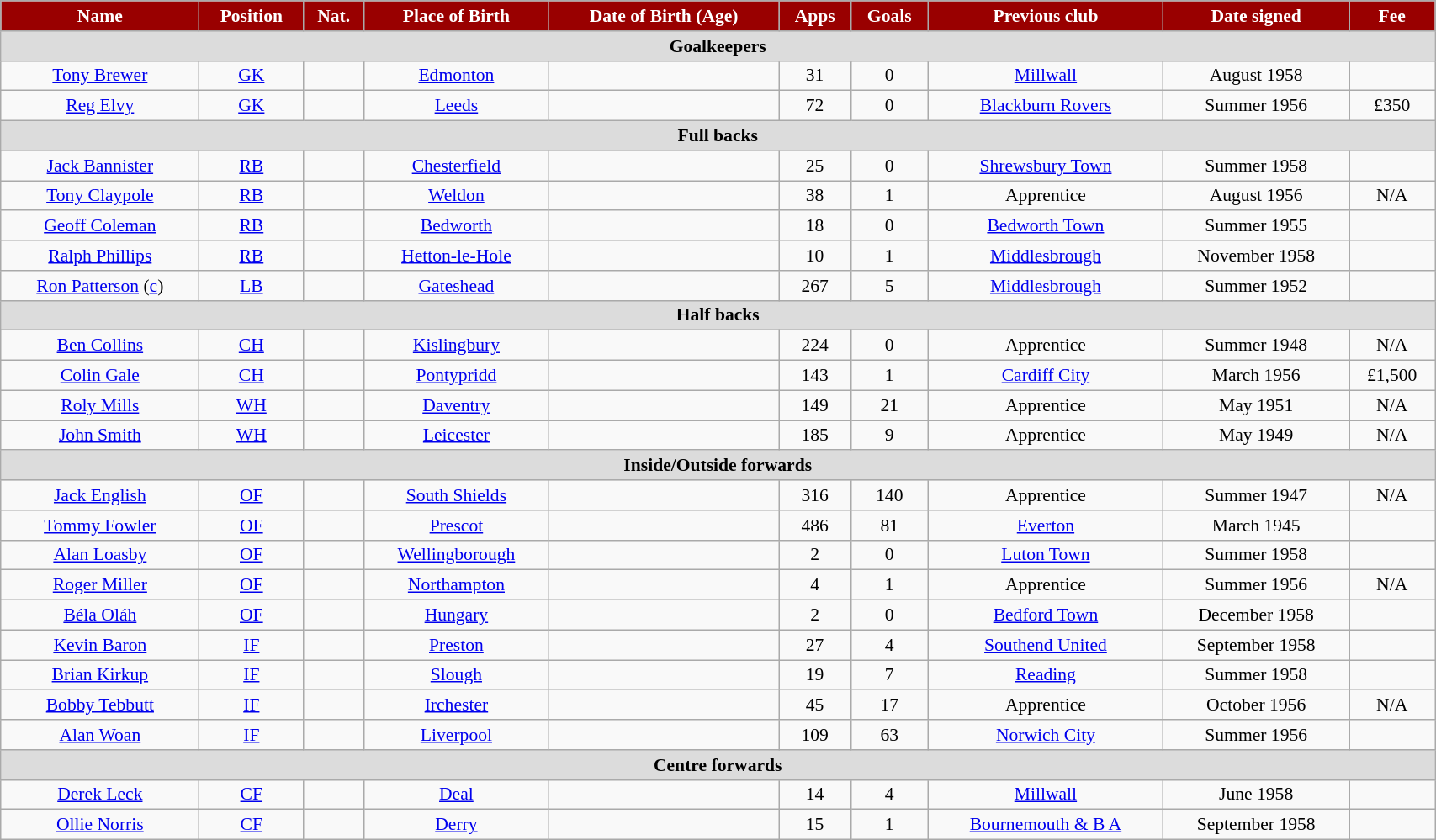<table class="wikitable" style="text-align:center; font-size:90%; width:90%;">
<tr>
<th style="background:#900; color:#FFF; text-align:center;">Name</th>
<th style="background:#900; color:#FFF; text-align:center;">Position</th>
<th style="background:#900; color:#FFF; text-align:center;">Nat.</th>
<th style="background:#900; color:#FFF; text-align:center;">Place of Birth</th>
<th style="background:#900; color:#FFF; text-align:center;">Date of Birth (Age)</th>
<th style="background:#900; color:#FFF; text-align:center;">Apps</th>
<th style="background:#900; color:#FFF; text-align:center;">Goals</th>
<th style="background:#900; color:#FFF; text-align:center;">Previous club</th>
<th style="background:#900; color:#FFF; text-align:center;">Date signed</th>
<th style="background:#900; color:#FFF; text-align:center;">Fee</th>
</tr>
<tr>
<th colspan="12" style="background:#dcdcdc; text-align:center;">Goalkeepers</th>
</tr>
<tr>
<td><a href='#'>Tony Brewer</a></td>
<td><a href='#'>GK</a></td>
<td></td>
<td><a href='#'>Edmonton</a></td>
<td></td>
<td>31</td>
<td>0</td>
<td><a href='#'>Millwall</a></td>
<td>August 1958</td>
<td></td>
</tr>
<tr>
<td><a href='#'>Reg Elvy</a></td>
<td><a href='#'>GK</a></td>
<td></td>
<td><a href='#'>Leeds</a></td>
<td></td>
<td>72</td>
<td>0</td>
<td><a href='#'>Blackburn Rovers</a></td>
<td>Summer 1956</td>
<td>£350</td>
</tr>
<tr>
<th colspan="12" style="background:#dcdcdc; text-align:center;">Full backs</th>
</tr>
<tr>
<td><a href='#'>Jack Bannister</a></td>
<td><a href='#'>RB</a></td>
<td></td>
<td><a href='#'>Chesterfield</a></td>
<td></td>
<td>25</td>
<td>0</td>
<td><a href='#'>Shrewsbury Town</a></td>
<td>Summer 1958</td>
<td></td>
</tr>
<tr>
<td><a href='#'>Tony Claypole</a></td>
<td><a href='#'>RB</a></td>
<td></td>
<td><a href='#'>Weldon</a></td>
<td></td>
<td>38</td>
<td>1</td>
<td>Apprentice</td>
<td>August 1956</td>
<td>N/A</td>
</tr>
<tr>
<td><a href='#'>Geoff Coleman</a></td>
<td><a href='#'>RB</a></td>
<td></td>
<td><a href='#'>Bedworth</a></td>
<td></td>
<td>18</td>
<td>0</td>
<td><a href='#'>Bedworth Town</a></td>
<td>Summer 1955</td>
<td></td>
</tr>
<tr>
<td><a href='#'>Ralph Phillips</a></td>
<td><a href='#'>RB</a></td>
<td></td>
<td><a href='#'>Hetton-le-Hole</a></td>
<td></td>
<td>10</td>
<td>1</td>
<td><a href='#'>Middlesbrough</a></td>
<td>November 1958</td>
<td></td>
</tr>
<tr>
<td><a href='#'>Ron Patterson</a> (<a href='#'>c</a>)</td>
<td><a href='#'>LB</a></td>
<td></td>
<td><a href='#'>Gateshead</a></td>
<td></td>
<td>267</td>
<td>5</td>
<td><a href='#'>Middlesbrough</a></td>
<td>Summer 1952</td>
<td></td>
</tr>
<tr>
<th colspan="12" style="background:#dcdcdc; text-align:center;">Half backs</th>
</tr>
<tr>
<td><a href='#'>Ben Collins</a></td>
<td><a href='#'>CH</a></td>
<td></td>
<td><a href='#'>Kislingbury</a></td>
<td></td>
<td>224</td>
<td>0</td>
<td>Apprentice</td>
<td>Summer 1948</td>
<td>N/A</td>
</tr>
<tr>
<td><a href='#'>Colin Gale</a></td>
<td><a href='#'>CH</a></td>
<td></td>
<td><a href='#'>Pontypridd</a></td>
<td></td>
<td>143</td>
<td>1</td>
<td><a href='#'>Cardiff City</a></td>
<td>March 1956</td>
<td>£1,500</td>
</tr>
<tr>
<td><a href='#'>Roly Mills</a></td>
<td><a href='#'>WH</a></td>
<td></td>
<td><a href='#'>Daventry</a></td>
<td></td>
<td>149</td>
<td>21</td>
<td>Apprentice</td>
<td>May 1951</td>
<td>N/A</td>
</tr>
<tr>
<td><a href='#'>John Smith</a></td>
<td><a href='#'>WH</a></td>
<td></td>
<td><a href='#'>Leicester</a></td>
<td></td>
<td>185</td>
<td>9</td>
<td>Apprentice</td>
<td>May 1949</td>
<td>N/A</td>
</tr>
<tr>
<th colspan="12" style="background:#dcdcdc; text-align:center;">Inside/Outside forwards</th>
</tr>
<tr>
<td><a href='#'>Jack English</a></td>
<td><a href='#'>OF</a></td>
<td></td>
<td><a href='#'>South Shields</a></td>
<td></td>
<td>316</td>
<td>140</td>
<td>Apprentice</td>
<td>Summer 1947</td>
<td>N/A</td>
</tr>
<tr>
<td><a href='#'>Tommy Fowler</a></td>
<td><a href='#'>OF</a></td>
<td></td>
<td><a href='#'>Prescot</a></td>
<td></td>
<td>486</td>
<td>81</td>
<td><a href='#'>Everton</a></td>
<td>March 1945</td>
<td></td>
</tr>
<tr>
<td><a href='#'>Alan Loasby</a></td>
<td><a href='#'>OF</a></td>
<td></td>
<td><a href='#'>Wellingborough</a></td>
<td></td>
<td>2</td>
<td>0</td>
<td><a href='#'>Luton Town</a></td>
<td>Summer 1958</td>
<td></td>
</tr>
<tr>
<td><a href='#'>Roger Miller</a></td>
<td><a href='#'>OF</a></td>
<td></td>
<td><a href='#'>Northampton</a></td>
<td></td>
<td>4</td>
<td>1</td>
<td>Apprentice</td>
<td>Summer 1956</td>
<td>N/A</td>
</tr>
<tr>
<td><a href='#'>Béla Oláh</a></td>
<td><a href='#'>OF</a></td>
<td></td>
<td><a href='#'>Hungary</a></td>
<td></td>
<td>2</td>
<td>0</td>
<td><a href='#'>Bedford Town</a></td>
<td>December 1958</td>
<td></td>
</tr>
<tr>
<td><a href='#'>Kevin Baron</a></td>
<td><a href='#'>IF</a></td>
<td></td>
<td><a href='#'>Preston</a></td>
<td></td>
<td>27</td>
<td>4</td>
<td><a href='#'>Southend United</a></td>
<td>September 1958</td>
<td></td>
</tr>
<tr>
<td><a href='#'>Brian Kirkup</a></td>
<td><a href='#'>IF</a></td>
<td></td>
<td><a href='#'>Slough</a></td>
<td></td>
<td>19</td>
<td>7</td>
<td><a href='#'>Reading</a></td>
<td>Summer 1958</td>
<td></td>
</tr>
<tr>
<td><a href='#'>Bobby Tebbutt</a></td>
<td><a href='#'>IF</a></td>
<td></td>
<td><a href='#'>Irchester</a></td>
<td></td>
<td>45</td>
<td>17</td>
<td>Apprentice</td>
<td>October 1956</td>
<td>N/A</td>
</tr>
<tr>
<td><a href='#'>Alan Woan</a></td>
<td><a href='#'>IF</a></td>
<td></td>
<td><a href='#'>Liverpool</a></td>
<td></td>
<td>109</td>
<td>63</td>
<td><a href='#'>Norwich City</a></td>
<td>Summer 1956</td>
<td></td>
</tr>
<tr>
<th colspan="12" style="background:#dcdcdc; text-align:center;">Centre forwards</th>
</tr>
<tr>
<td><a href='#'>Derek Leck</a></td>
<td><a href='#'>CF</a></td>
<td></td>
<td><a href='#'>Deal</a></td>
<td></td>
<td>14</td>
<td>4</td>
<td><a href='#'>Millwall</a></td>
<td>June 1958</td>
<td></td>
</tr>
<tr>
<td><a href='#'>Ollie Norris</a></td>
<td><a href='#'>CF</a></td>
<td></td>
<td><a href='#'>Derry</a></td>
<td></td>
<td>15</td>
<td>1</td>
<td><a href='#'>Bournemouth & B A</a></td>
<td>September 1958</td>
<td></td>
</tr>
</table>
